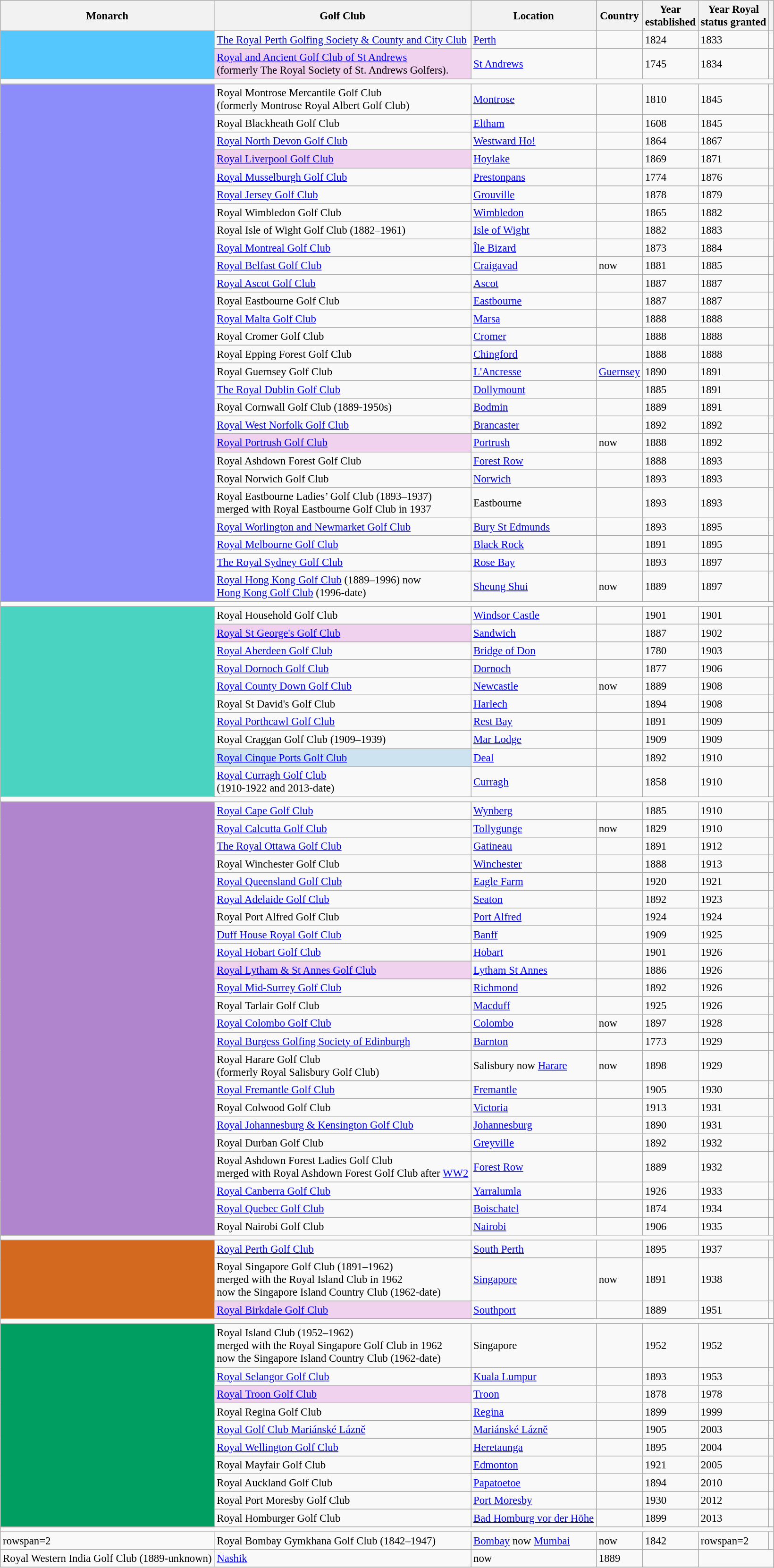<table class="wikitable" style=" font-size:95%;">
<tr>
<th>Monarch</th>
<th>Golf Club</th>
<th>Location</th>
<th>Country</th>
<th>Year <br>established</th>
<th>Year Royal<br>status granted</th>
<th></th>
</tr>
<tr>
<td rowspan="2"  bgcolor="#55c7fd"></td>
<td><a href='#'>The Royal Perth Golfing Society & County and City Club</a></td>
<td><a href='#'>Perth</a></td>
<td></td>
<td>1824</td>
<td>1833</td>
<td></td>
</tr>
<tr>
<td style="background:#f1d2ee"><a href='#'>Royal and Ancient Golf Club of St Andrews</a><br>(formerly The Royal Society of St. Andrews Golfers).</td>
<td><a href='#'>St Andrews</a></td>
<td></td>
<td>1745</td>
<td>1834</td>
<td></td>
</tr>
<tr>
<td colspan=7></td>
</tr>
<tr>
<td rowspan="27"  bgcolor="#8c8cfa"></td>
<td>Royal Montrose Mercantile Golf Club<br>(formerly Montrose Royal Albert Golf Club)</td>
<td><a href='#'>Montrose</a></td>
<td></td>
<td>1810</td>
<td>1845</td>
<td></td>
</tr>
<tr>
<td>Royal Blackheath Golf Club</td>
<td><a href='#'>Eltham</a></td>
<td></td>
<td>1608</td>
<td>1845</td>
<td></td>
</tr>
<tr>
<td><a href='#'>Royal North Devon Golf Club</a></td>
<td><a href='#'>Westward Ho!</a></td>
<td></td>
<td>1864</td>
<td>1867</td>
<td></td>
</tr>
<tr>
<td style="background:#f1d2ee"><a href='#'>Royal Liverpool Golf Club</a></td>
<td><a href='#'>Hoylake</a></td>
<td></td>
<td>1869</td>
<td>1871</td>
<td></td>
</tr>
<tr>
<td><a href='#'>Royal Musselburgh Golf Club</a></td>
<td><a href='#'>Prestonpans</a></td>
<td></td>
<td>1774</td>
<td>1876</td>
<td></td>
</tr>
<tr>
<td><a href='#'>Royal Jersey Golf Club</a></td>
<td><a href='#'>Grouville</a></td>
<td></td>
<td>1878</td>
<td>1879</td>
<td></td>
</tr>
<tr>
<td>Royal Wimbledon Golf Club</td>
<td><a href='#'>Wimbledon</a></td>
<td></td>
<td>1865</td>
<td>1882</td>
<td></td>
</tr>
<tr>
<td>Royal Isle of Wight Golf Club (1882–1961)</td>
<td><a href='#'>Isle of Wight</a></td>
<td></td>
<td>1882</td>
<td>1883</td>
<td></td>
</tr>
<tr>
<td><a href='#'>Royal Montreal Golf Club</a></td>
<td><a href='#'>Île Bizard</a></td>
<td></td>
<td>1873</td>
<td>1884</td>
<td></td>
</tr>
<tr>
<td><a href='#'>Royal Belfast Golf Club</a></td>
<td><a href='#'>Craigavad</a></td>
<td> now<br></td>
<td>1881</td>
<td>1885</td>
<td></td>
</tr>
<tr>
<td><a href='#'>Royal Ascot Golf Club</a></td>
<td><a href='#'>Ascot</a></td>
<td></td>
<td>1887</td>
<td>1887</td>
<td></td>
</tr>
<tr>
<td>Royal Eastbourne Golf Club</td>
<td><a href='#'>Eastbourne</a></td>
<td></td>
<td>1887</td>
<td>1887</td>
<td></td>
</tr>
<tr>
<td><a href='#'>Royal Malta Golf Club</a></td>
<td><a href='#'>Marsa</a></td>
<td></td>
<td>1888</td>
<td>1888</td>
<td></td>
</tr>
<tr>
<td>Royal Cromer Golf Club</td>
<td><a href='#'>Cromer</a></td>
<td></td>
<td>1888</td>
<td>1888</td>
<td></td>
</tr>
<tr>
<td>Royal Epping Forest Golf Club</td>
<td><a href='#'>Chingford</a></td>
<td></td>
<td>1888</td>
<td>1888</td>
<td></td>
</tr>
<tr>
<td>Royal Guernsey Golf Club</td>
<td><a href='#'>L'Ancresse</a></td>
<td> <a href='#'>Guernsey</a></td>
<td>1890</td>
<td>1891</td>
<td></td>
</tr>
<tr>
<td><a href='#'>The Royal Dublin Golf Club</a></td>
<td><a href='#'>Dollymount</a></td>
<td></td>
<td>1885</td>
<td>1891</td>
<td></td>
</tr>
<tr>
<td>Royal Cornwall Golf Club (1889-1950s)</td>
<td><a href='#'>Bodmin</a></td>
<td></td>
<td>1889</td>
<td>1891</td>
<td></td>
</tr>
<tr>
<td><a href='#'>Royal West Norfolk Golf Club</a></td>
<td><a href='#'>Brancaster</a></td>
<td></td>
<td>1892</td>
<td>1892</td>
<td></td>
</tr>
<tr>
<td style="background:#f1d2ee"><a href='#'>Royal Portrush Golf Club</a></td>
<td><a href='#'>Portrush</a></td>
<td> now<br></td>
<td>1888</td>
<td>1892</td>
<td></td>
</tr>
<tr>
<td>Royal Ashdown Forest Golf Club</td>
<td><a href='#'>Forest Row</a></td>
<td></td>
<td>1888</td>
<td>1893</td>
<td></td>
</tr>
<tr>
<td>Royal Norwich Golf Club</td>
<td><a href='#'>Norwich</a></td>
<td></td>
<td>1893</td>
<td>1893</td>
<td></td>
</tr>
<tr>
<td>Royal Eastbourne Ladies’ Golf Club (1893–1937)<br>merged with Royal Eastbourne Golf Club in 1937</td>
<td>Eastbourne</td>
<td></td>
<td>1893</td>
<td>1893</td>
<td></td>
</tr>
<tr>
<td><a href='#'>Royal Worlington and Newmarket Golf Club</a></td>
<td><a href='#'>Bury St Edmunds</a></td>
<td></td>
<td>1893</td>
<td>1895</td>
<td></td>
</tr>
<tr>
<td><a href='#'>Royal Melbourne Golf Club</a></td>
<td><a href='#'>Black Rock</a></td>
<td></td>
<td>1891</td>
<td>1895</td>
<td></td>
</tr>
<tr>
<td><a href='#'>The Royal Sydney Golf Club</a></td>
<td><a href='#'>Rose Bay</a></td>
<td></td>
<td>1893</td>
<td>1897</td>
<td></td>
</tr>
<tr>
<td><a href='#'>Royal Hong Kong Golf Club</a> (1889–1996) now<br><a href='#'>Hong Kong Golf Club</a> (1996-date)</td>
<td><a href='#'>Sheung Shui</a></td>
<td> now<br></td>
<td>1889</td>
<td>1897</td>
<td></td>
</tr>
<tr>
<td colspan=7></td>
</tr>
<tr>
<td rowspan="10"  bgcolor="#4ad3c0"></td>
<td>Royal Household Golf Club</td>
<td><a href='#'>Windsor Castle</a></td>
<td></td>
<td>1901</td>
<td>1901</td>
<td></td>
</tr>
<tr>
<td style="background:#f1d2ee"><a href='#'>Royal St George's Golf Club</a></td>
<td><a href='#'>Sandwich</a></td>
<td></td>
<td>1887</td>
<td>1902</td>
<td></td>
</tr>
<tr>
<td><a href='#'>Royal Aberdeen Golf Club</a></td>
<td><a href='#'>Bridge of Don</a></td>
<td></td>
<td>1780</td>
<td>1903</td>
<td></td>
</tr>
<tr>
<td><a href='#'>Royal Dornoch Golf Club</a></td>
<td><a href='#'>Dornoch</a></td>
<td></td>
<td>1877</td>
<td>1906</td>
<td></td>
</tr>
<tr>
<td><a href='#'>Royal County Down Golf Club</a></td>
<td><a href='#'>Newcastle</a></td>
<td> now<br></td>
<td>1889</td>
<td>1908</td>
<td></td>
</tr>
<tr>
<td>Royal St David's Golf Club</td>
<td><a href='#'>Harlech</a></td>
<td></td>
<td>1894</td>
<td>1908</td>
<td></td>
</tr>
<tr>
<td><a href='#'>Royal Porthcawl Golf Club</a></td>
<td><a href='#'>Rest Bay</a></td>
<td></td>
<td>1891</td>
<td>1909</td>
<td></td>
</tr>
<tr>
<td>Royal Craggan Golf Club (1909–1939)</td>
<td><a href='#'>Mar Lodge</a></td>
<td></td>
<td>1909</td>
<td>1909</td>
<td></td>
</tr>
<tr>
<td style="background:#cee3f0"><a href='#'>Royal Cinque Ports Golf Club</a></td>
<td><a href='#'>Deal</a></td>
<td></td>
<td>1892</td>
<td>1910</td>
<td></td>
</tr>
<tr>
<td><a href='#'>Royal Curragh Golf Club</a><br>(1910-1922 and 2013-date)</td>
<td><a href='#'>Curragh</a></td>
<td></td>
<td>1858</td>
<td>1910</td>
<td></td>
</tr>
<tr>
<td colspan=7></td>
</tr>
<tr>
<td rowspan="23"  bgcolor="#b085ce"></td>
<td><a href='#'>Royal Cape Golf Club</a></td>
<td><a href='#'>Wynberg</a></td>
<td></td>
<td>1885</td>
<td>1910</td>
<td></td>
</tr>
<tr>
<td><a href='#'>Royal Calcutta Golf Club</a></td>
<td><a href='#'>Tollygunge</a></td>
<td> now<br></td>
<td>1829</td>
<td>1910</td>
<td></td>
</tr>
<tr>
<td><a href='#'>The Royal Ottawa Golf Club</a></td>
<td><a href='#'>Gatineau</a></td>
<td></td>
<td>1891</td>
<td>1912</td>
<td></td>
</tr>
<tr>
<td>Royal Winchester Golf Club</td>
<td><a href='#'>Winchester</a></td>
<td></td>
<td>1888</td>
<td>1913</td>
<td></td>
</tr>
<tr>
<td><a href='#'>Royal Queensland Golf Club</a></td>
<td><a href='#'>Eagle Farm</a></td>
<td></td>
<td>1920</td>
<td>1921</td>
<td></td>
</tr>
<tr>
<td><a href='#'>Royal Adelaide Golf Club</a></td>
<td><a href='#'>Seaton</a></td>
<td></td>
<td>1892</td>
<td>1923</td>
<td></td>
</tr>
<tr>
<td>Royal Port Alfred Golf Club</td>
<td><a href='#'>Port Alfred</a></td>
<td></td>
<td>1924</td>
<td>1924</td>
<td></td>
</tr>
<tr>
<td><a href='#'>Duff House Royal Golf Club</a></td>
<td><a href='#'>Banff</a></td>
<td></td>
<td>1909</td>
<td>1925</td>
<td></td>
</tr>
<tr>
<td><a href='#'>Royal Hobart Golf Club</a></td>
<td><a href='#'>Hobart</a></td>
<td></td>
<td>1901</td>
<td>1926</td>
<td></td>
</tr>
<tr>
<td style="background:#f1d2ee"><a href='#'>Royal Lytham & St Annes Golf Club</a></td>
<td><a href='#'>Lytham St Annes</a></td>
<td></td>
<td>1886</td>
<td>1926</td>
<td></td>
</tr>
<tr>
<td><a href='#'>Royal Mid-Surrey Golf Club</a></td>
<td><a href='#'>Richmond</a></td>
<td></td>
<td>1892</td>
<td>1926</td>
<td></td>
</tr>
<tr>
<td>Royal Tarlair Golf Club</td>
<td><a href='#'>Macduff</a></td>
<td></td>
<td>1925</td>
<td>1926</td>
<td></td>
</tr>
<tr>
<td><a href='#'>Royal Colombo Golf Club</a></td>
<td><a href='#'>Colombo</a></td>
<td> now<br></td>
<td>1897</td>
<td>1928</td>
<td></td>
</tr>
<tr>
<td><a href='#'>Royal Burgess Golfing Society of Edinburgh</a></td>
<td><a href='#'>Barnton</a></td>
<td></td>
<td>1773</td>
<td>1929</td>
<td></td>
</tr>
<tr>
<td>Royal Harare Golf Club<br>(formerly Royal Salisbury Golf Club)</td>
<td>Salisbury now <a href='#'>Harare</a></td>
<td> now<br></td>
<td>1898</td>
<td>1929</td>
<td></td>
</tr>
<tr>
<td><a href='#'>Royal Fremantle Golf Club</a></td>
<td><a href='#'>Fremantle</a></td>
<td></td>
<td>1905</td>
<td>1930</td>
<td></td>
</tr>
<tr>
<td>Royal Colwood Golf Club</td>
<td><a href='#'>Victoria</a></td>
<td></td>
<td>1913</td>
<td>1931</td>
<td></td>
</tr>
<tr>
<td><a href='#'>Royal Johannesburg & Kensington Golf Club</a></td>
<td><a href='#'>Johannesburg</a></td>
<td></td>
<td>1890</td>
<td>1931</td>
<td></td>
</tr>
<tr>
<td>Royal Durban Golf Club</td>
<td><a href='#'>Greyville</a></td>
<td></td>
<td>1892</td>
<td>1932</td>
<td></td>
</tr>
<tr>
<td>Royal Ashdown Forest Ladies Golf Club<br>merged with Royal Ashdown Forest Golf Club after <a href='#'>WW2</a></td>
<td><a href='#'>Forest Row</a></td>
<td></td>
<td>1889</td>
<td>1932</td>
<td></td>
</tr>
<tr>
<td><a href='#'>Royal Canberra Golf Club</a></td>
<td><a href='#'>Yarralumla</a></td>
<td></td>
<td>1926</td>
<td>1933</td>
<td></td>
</tr>
<tr>
<td><a href='#'>Royal Quebec Golf Club</a></td>
<td><a href='#'>Boischatel</a></td>
<td></td>
<td>1874</td>
<td>1934</td>
<td></td>
</tr>
<tr>
<td>Royal Nairobi Golf Club</td>
<td><a href='#'>Nairobi</a></td>
<td></td>
<td>1906</td>
<td>1935</td>
<td></td>
</tr>
<tr>
<td colspan=7></td>
</tr>
<tr>
<td rowspan="3"  bgcolor="#D2691E"></td>
<td><a href='#'>Royal Perth Golf Club</a></td>
<td><a href='#'>South Perth</a></td>
<td></td>
<td>1895</td>
<td>1937</td>
<td></td>
</tr>
<tr>
<td>Royal Singapore Golf Club (1891–1962)<br>merged with the Royal Island Club in 1962<br>now the Singapore Island Country Club (1962-date)</td>
<td><a href='#'>Singapore</a></td>
<td> now<br></td>
<td>1891</td>
<td>1938</td>
<td></td>
</tr>
<tr>
<td style="background:#f1d2ee"><a href='#'>Royal Birkdale Golf Club</a></td>
<td><a href='#'>Southport</a></td>
<td></td>
<td>1889</td>
<td>1951</td>
<td></td>
</tr>
<tr>
<td colspan=7></td>
</tr>
<tr>
<td rowspan="11"  bgcolor="#009E60"></td>
</tr>
<tr>
<td>Royal Island Club (1952–1962)<br>merged with the Royal Singapore Golf Club in 1962<br>now the Singapore Island Country Club (1962-date)</td>
<td>Singapore</td>
<td></td>
<td>1952</td>
<td>1952</td>
<td></td>
</tr>
<tr>
<td><a href='#'>Royal Selangor Golf Club</a></td>
<td><a href='#'>Kuala Lumpur</a></td>
<td></td>
<td>1893</td>
<td>1953</td>
<td></td>
</tr>
<tr>
<td style="background:#f1d2ee"><a href='#'>Royal Troon Golf Club</a></td>
<td><a href='#'>Troon</a></td>
<td></td>
<td>1878</td>
<td>1978</td>
<td></td>
</tr>
<tr>
<td>Royal Regina Golf Club</td>
<td><a href='#'>Regina</a></td>
<td></td>
<td>1899</td>
<td>1999</td>
<td></td>
</tr>
<tr>
<td><a href='#'>Royal Golf Club Mariánské Lázně</a></td>
<td><a href='#'>Mariánské Lázně</a></td>
<td></td>
<td>1905</td>
<td>2003</td>
<td></td>
</tr>
<tr>
<td><a href='#'>Royal Wellington Golf Club</a></td>
<td><a href='#'>Heretaunga</a></td>
<td></td>
<td>1895</td>
<td>2004</td>
<td></td>
</tr>
<tr>
<td>Royal Mayfair Golf Club</td>
<td><a href='#'>Edmonton</a></td>
<td></td>
<td>1921</td>
<td>2005</td>
<td></td>
</tr>
<tr>
<td>Royal Auckland Golf Club</td>
<td><a href='#'>Papatoetoe</a></td>
<td></td>
<td>1894</td>
<td>2010</td>
<td></td>
</tr>
<tr>
<td>Royal Port Moresby Golf Club</td>
<td><a href='#'>Port Moresby</a></td>
<td></td>
<td>1930</td>
<td>2012</td>
<td></td>
</tr>
<tr>
<td>Royal Homburger Golf Club</td>
<td><a href='#'>Bad Homburg vor der Höhe</a></td>
<td></td>
<td>1899</td>
<td>2013</td>
<td></td>
</tr>
<tr>
<td colspan=7></td>
</tr>
<tr>
<td>rowspan=2</td>
<td>Royal Bombay Gymkhana Golf Club (1842–1947)</td>
<td><a href='#'>Bombay</a> now <a href='#'>Mumbai</a></td>
<td> now<br></td>
<td>1842</td>
<td>rowspan=2</td>
<td></td>
</tr>
<tr>
<td>Royal Western India Golf Club (1889-unknown)</td>
<td><a href='#'>Nashik</a></td>
<td> now<br></td>
<td>1889</td>
<td></td>
</tr>
<tr>
</tr>
</table>
